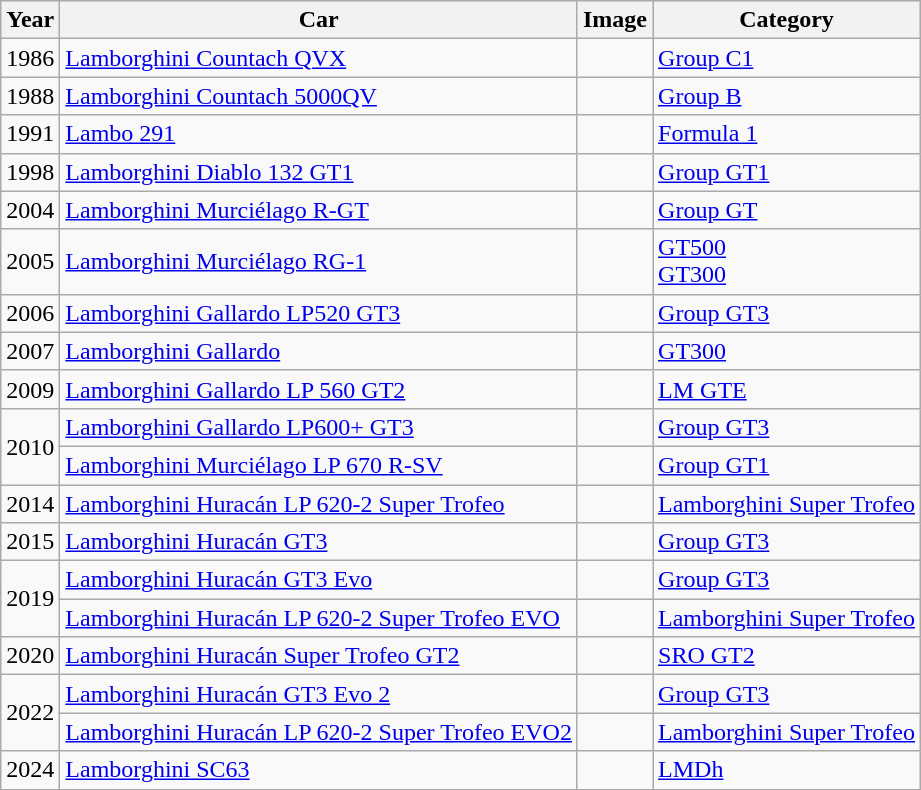<table class="wikitable">
<tr>
<th>Year</th>
<th>Car</th>
<th>Image</th>
<th>Category</th>
</tr>
<tr>
<td>1986</td>
<td><a href='#'>Lamborghini Countach QVX</a></td>
<td></td>
<td><a href='#'>Group C1</a></td>
</tr>
<tr>
<td>1988</td>
<td><a href='#'>Lamborghini Countach 5000QV</a></td>
<td></td>
<td><a href='#'>Group B</a></td>
</tr>
<tr>
<td>1991</td>
<td><a href='#'>Lambo 291</a></td>
<td></td>
<td><a href='#'>Formula 1</a></td>
</tr>
<tr>
<td>1998</td>
<td><a href='#'>Lamborghini Diablo 132 GT1</a></td>
<td></td>
<td><a href='#'>Group GT1</a></td>
</tr>
<tr>
<td>2004</td>
<td><a href='#'>Lamborghini Murciélago R-GT</a></td>
<td></td>
<td><a href='#'>Group GT</a></td>
</tr>
<tr>
<td>2005</td>
<td><a href='#'>Lamborghini Murciélago RG-1</a></td>
<td></td>
<td><a href='#'>GT500</a><br><a href='#'>GT300</a></td>
</tr>
<tr>
<td>2006</td>
<td><a href='#'>Lamborghini Gallardo LP520 GT3</a></td>
<td></td>
<td><a href='#'>Group GT3</a></td>
</tr>
<tr>
<td>2007</td>
<td><a href='#'>Lamborghini Gallardo</a></td>
<td></td>
<td><a href='#'>GT300</a></td>
</tr>
<tr>
<td>2009</td>
<td><a href='#'>Lamborghini Gallardo LP 560 GT2</a></td>
<td></td>
<td><a href='#'>LM GTE</a></td>
</tr>
<tr>
<td rowspan="2">2010</td>
<td><a href='#'>Lamborghini Gallardo LP600+ GT3</a></td>
<td></td>
<td><a href='#'>Group GT3</a></td>
</tr>
<tr>
<td><a href='#'>Lamborghini Murciélago LP 670 R-SV</a></td>
<td></td>
<td><a href='#'>Group GT1</a></td>
</tr>
<tr>
<td>2014</td>
<td><a href='#'>Lamborghini Huracán LP 620-2 Super Trofeo</a></td>
<td></td>
<td><a href='#'>Lamborghini Super Trofeo</a></td>
</tr>
<tr>
<td>2015</td>
<td><a href='#'>Lamborghini Huracán GT3</a></td>
<td></td>
<td><a href='#'>Group GT3</a></td>
</tr>
<tr>
<td rowspan="2">2019</td>
<td><a href='#'>Lamborghini Huracán GT3 Evo</a></td>
<td></td>
<td><a href='#'>Group GT3</a></td>
</tr>
<tr>
<td><a href='#'>Lamborghini Huracán LP 620-2 Super Trofeo EVO</a></td>
<td></td>
<td><a href='#'>Lamborghini Super Trofeo</a></td>
</tr>
<tr>
<td>2020</td>
<td><a href='#'>Lamborghini Huracán Super Trofeo GT2</a></td>
<td></td>
<td><a href='#'>SRO GT2</a></td>
</tr>
<tr>
<td rowspan="2">2022</td>
<td><a href='#'>Lamborghini Huracán GT3 Evo 2</a></td>
<td></td>
<td><a href='#'>Group GT3</a></td>
</tr>
<tr>
<td><a href='#'>Lamborghini Huracán LP 620-2 Super Trofeo EVO2</a></td>
<td></td>
<td><a href='#'>Lamborghini Super Trofeo</a></td>
</tr>
<tr>
<td>2024</td>
<td><a href='#'>Lamborghini SC63</a></td>
<td></td>
<td><a href='#'>LMDh</a></td>
</tr>
</table>
